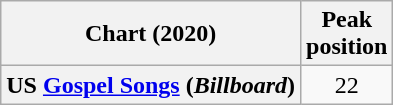<table class="wikitable sortable plainrowheaders">
<tr>
<th>Chart (2020)</th>
<th>Peak<br>position</th>
</tr>
<tr>
<th scope="row">US <a href='#'>Gospel Songs</a> (<em>Billboard</em>)</th>
<td align="center">22</td>
</tr>
</table>
